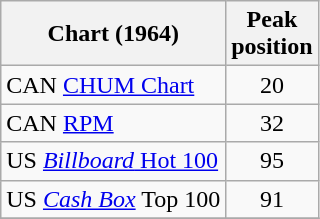<table class="wikitable">
<tr>
<th>Chart (1964)</th>
<th>Peak<br>position</th>
</tr>
<tr>
<td>CAN <a href='#'>CHUM Chart</a></td>
<td align="center">20</td>
</tr>
<tr>
<td>CAN <a href='#'>RPM</a></td>
<td align="center">32</td>
</tr>
<tr>
<td>US <a href='#'><em>Billboard</em> Hot 100</a></td>
<td align="center">95</td>
</tr>
<tr>
<td>US <a href='#'><em>Cash Box</em></a> Top 100</td>
<td align="center">91</td>
</tr>
<tr>
</tr>
</table>
